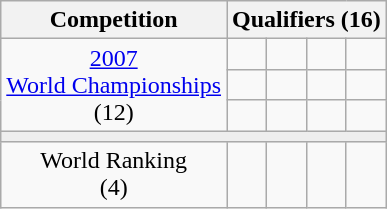<table class="wikitable">
<tr>
<th>Competition</th>
<th colspan=4>Qualifiers (16)</th>
</tr>
<tr>
<td align=center rowspan="3"><a href='#'>2007 <br> World Championships</a> <br> (12)</td>
<td></td>
<td></td>
<td></td>
<td></td>
</tr>
<tr>
<td></td>
<td></td>
<td></td>
<td></td>
</tr>
<tr>
<td></td>
<td></td>
<td></td>
<td></td>
</tr>
<tr bgcolor=#EEEEEE>
<td colspan=5></td>
</tr>
<tr>
<td align=center>World Ranking <br> (4)</td>
<td></td>
<td></td>
<td></td>
<td></td>
</tr>
</table>
